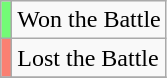<table class="wikitable sortable">
<tr>
<td style="background:#73FB76;"></td>
<td>Won the Battle</td>
</tr>
<tr>
<td style="background:salmon"></td>
<td>Lost the Battle</td>
</tr>
<tr>
</tr>
</table>
